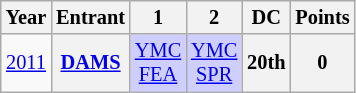<table class="wikitable" style="text-align:center; font-size:85%">
<tr>
<th>Year</th>
<th>Entrant</th>
<th>1</th>
<th>2</th>
<th>DC</th>
<th>Points</th>
</tr>
<tr>
<td><a href='#'>2011</a></td>
<th><a href='#'>DAMS</a></th>
<td style="background:#CFCFFF;"><a href='#'>YMC<br>FEA</a><br></td>
<td style="background:#CFCFFF;"><a href='#'>YMC<br>SPR</a><br></td>
<th>20th</th>
<th>0</th>
</tr>
</table>
